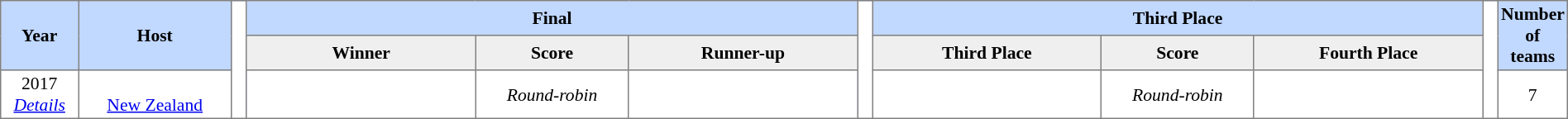<table border=1 style="border-collapse:collapse; font-size:90%; text-align:center; width:100%" cellpadding=2 cellspacing=0>
<tr style="background:#c1d8ff;">
<th rowspan="2" style="width:5%;">Year</th>
<th rowspan="2" style="width:10%;">Host</th>
<th rowspan="13" style="width:1%; background:#fff;"></th>
<th colspan=3>Final</th>
<th rowspan="13" style="width:1%; background:#fff;"></th>
<th colspan=3>Third Place</th>
<th rowspan="13" style="width:1%; background:#fff;"></th>
<th rowspan="2" style="width:10%;">Number of teams</th>
</tr>
<tr style="background:#efefef;">
<th width=15%>Winner</th>
<th width=10%>Score</th>
<th width=15%>Runner-up</th>
<th width=15%>Third Place</th>
<th width=10%>Score</th>
<th width=15%>Fourth Place</th>
</tr>
<tr>
<td>2017 <br> <em><a href='#'>Details</a></em></td>
<td> <br> <a href='#'>New Zealand</a></td>
<td></td>
<td><em>Round-robin</em></td>
<td></td>
<td></td>
<td><em>Round-robin</em></td>
<td></td>
<td>7</td>
</tr>
</table>
